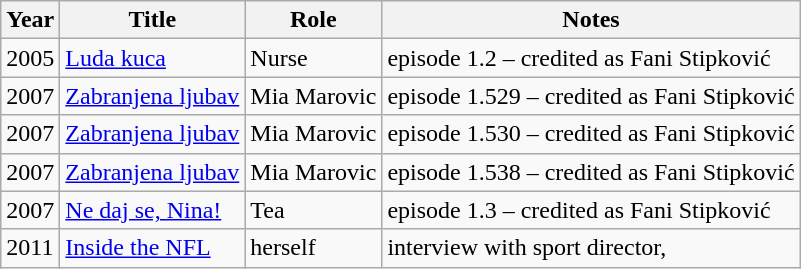<table class="wikitable">
<tr>
<th>Year</th>
<th>Title</th>
<th>Role</th>
<th>Notes</th>
</tr>
<tr>
<td>2005</td>
<td><a href='#'>Luda kuca</a></td>
<td>Nurse</td>
<td>episode 1.2 – credited as Fani Stipković</td>
</tr>
<tr>
<td>2007</td>
<td><a href='#'>Zabranjena ljubav</a></td>
<td>Mia Marovic</td>
<td>episode 1.529 – credited as Fani Stipković</td>
</tr>
<tr>
<td>2007</td>
<td><a href='#'>Zabranjena ljubav</a></td>
<td>Mia Marovic</td>
<td>episode 1.530 – credited as Fani Stipković</td>
</tr>
<tr>
<td>2007</td>
<td><a href='#'>Zabranjena ljubav</a></td>
<td>Mia Marovic</td>
<td>episode 1.538 – credited as Fani Stipković</td>
</tr>
<tr>
<td>2007</td>
<td><a href='#'>Ne daj se, Nina!</a></td>
<td>Tea</td>
<td>episode 1.3 – credited as Fani Stipković</td>
</tr>
<tr>
<td>2011</td>
<td><a href='#'>Inside the NFL</a></td>
<td>herself</td>
<td>interview with sport director, </td>
</tr>
</table>
